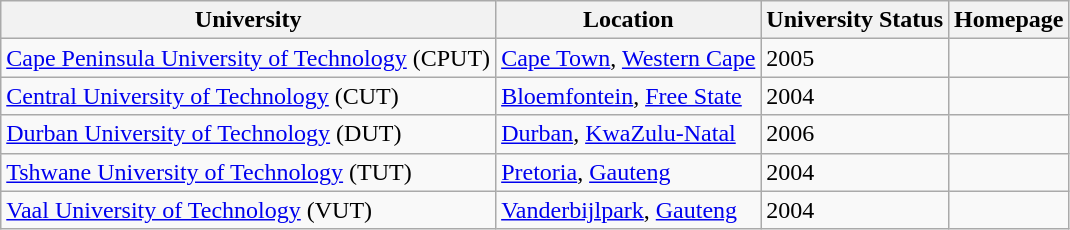<table class="wikitable" border="1">
<tr>
<th>University</th>
<th>Location</th>
<th>University Status</th>
<th>Homepage</th>
</tr>
<tr>
<td><a href='#'>Cape Peninsula University of Technology</a> (CPUT)</td>
<td><a href='#'>Cape Town</a>, <a href='#'>Western Cape</a></td>
<td>2005</td>
<td></td>
</tr>
<tr>
<td><a href='#'>Central University of Technology</a> (CUT)</td>
<td><a href='#'>Bloemfontein</a>, <a href='#'>Free State</a></td>
<td>2004</td>
<td></td>
</tr>
<tr>
<td><a href='#'>Durban University of Technology</a> (DUT)</td>
<td><a href='#'>Durban</a>, <a href='#'>KwaZulu-Natal</a></td>
<td>2006</td>
<td></td>
</tr>
<tr>
<td><a href='#'>Tshwane University of Technology</a> (TUT)</td>
<td><a href='#'>Pretoria</a>, <a href='#'>Gauteng</a></td>
<td>2004</td>
<td></td>
</tr>
<tr>
<td><a href='#'>Vaal University of Technology</a> (VUT)</td>
<td><a href='#'>Vanderbijlpark</a>, <a href='#'>Gauteng</a></td>
<td>2004</td>
<td></td>
</tr>
</table>
